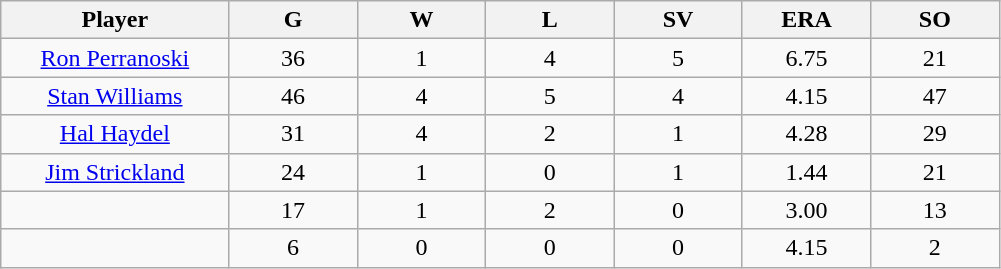<table class="wikitable sortable">
<tr>
<th bgcolor="#DDDDFF" width="16%">Player</th>
<th bgcolor="#DDDDFF" width="9%">G</th>
<th bgcolor="#DDDDFF" width="9%">W</th>
<th bgcolor="#DDDDFF" width="9%">L</th>
<th bgcolor="#DDDDFF" width="9%">SV</th>
<th bgcolor="#DDDDFF" width="9%">ERA</th>
<th bgcolor="#DDDDFF" width="9%">SO</th>
</tr>
<tr align="center">
<td><a href='#'>Ron Perranoski</a></td>
<td>36</td>
<td>1</td>
<td>4</td>
<td>5</td>
<td>6.75</td>
<td>21</td>
</tr>
<tr align=center>
<td><a href='#'>Stan Williams</a></td>
<td>46</td>
<td>4</td>
<td>5</td>
<td>4</td>
<td>4.15</td>
<td>47</td>
</tr>
<tr align="center">
<td><a href='#'>Hal Haydel</a></td>
<td>31</td>
<td>4</td>
<td>2</td>
<td>1</td>
<td>4.28</td>
<td>29</td>
</tr>
<tr align="center">
<td><a href='#'>Jim Strickland</a></td>
<td>24</td>
<td>1</td>
<td>0</td>
<td>1</td>
<td>1.44</td>
<td>21</td>
</tr>
<tr align="center">
<td></td>
<td>17</td>
<td>1</td>
<td>2</td>
<td>0</td>
<td>3.00</td>
<td>13</td>
</tr>
<tr align="center">
<td></td>
<td>6</td>
<td>0</td>
<td>0</td>
<td>0</td>
<td>4.15</td>
<td>2</td>
</tr>
</table>
